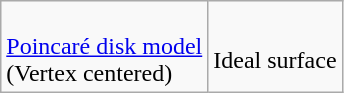<table class=wikitable>
<tr>
<td><br><a href='#'>Poincaré disk model</a><br>(Vertex centered)</td>
<td><br>Ideal surface</td>
</tr>
</table>
